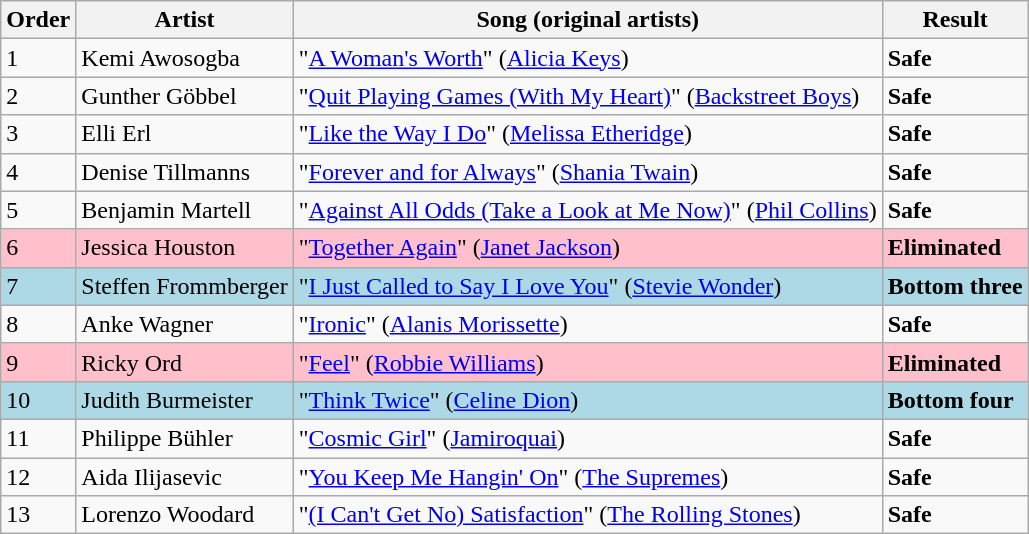<table class=wikitable>
<tr>
<th>Order</th>
<th>Artist</th>
<th>Song (original artists)</th>
<th>Result</th>
</tr>
<tr>
<td>1</td>
<td>Kemi Awosogba</td>
<td>"<a href='#'>A Woman's Worth</a>" (<a href='#'>Alicia Keys</a>)</td>
<td><strong>Safe</strong></td>
</tr>
<tr>
<td>2</td>
<td>Gunther Göbbel</td>
<td>"<a href='#'>Quit Playing Games (With My Heart)</a>" (<a href='#'>Backstreet Boys</a>)</td>
<td><strong>Safe</strong></td>
</tr>
<tr>
<td>3</td>
<td>Elli Erl</td>
<td>"<a href='#'>Like the Way I Do</a>" (<a href='#'>Melissa Etheridge</a>)</td>
<td><strong>Safe</strong></td>
</tr>
<tr>
<td>4</td>
<td>Denise Tillmanns</td>
<td>"<a href='#'>Forever and for Always</a>" (<a href='#'>Shania Twain</a>)</td>
<td><strong>Safe</strong></td>
</tr>
<tr>
<td>5</td>
<td>Benjamin Martell</td>
<td>"<a href='#'>Against All Odds (Take a Look at Me Now)</a>" (<a href='#'>Phil Collins</a>)</td>
<td><strong>Safe</strong></td>
</tr>
<tr style="background:pink;">
<td>6</td>
<td>Jessica Houston</td>
<td>"<a href='#'>Together Again</a>" (<a href='#'>Janet Jackson</a>)</td>
<td><strong>Eliminated</strong></td>
</tr>
<tr style="background:lightblue;">
<td>7</td>
<td>Steffen Frommberger</td>
<td>"<a href='#'>I Just Called to Say I Love You</a>" (<a href='#'>Stevie Wonder</a>)</td>
<td><strong>Bottom three</strong></td>
</tr>
<tr>
<td>8</td>
<td>Anke Wagner</td>
<td>"<a href='#'>Ironic</a>" (<a href='#'>Alanis Morissette</a>)</td>
<td><strong>Safe</strong></td>
</tr>
<tr style="background:pink;">
<td>9</td>
<td>Ricky Ord</td>
<td>"<a href='#'>Feel</a>" (<a href='#'>Robbie Williams</a>)</td>
<td><strong>Eliminated</strong></td>
</tr>
<tr style="background:lightblue;">
<td>10</td>
<td>Judith Burmeister</td>
<td>"<a href='#'>Think Twice</a>" (<a href='#'>Celine Dion</a>)</td>
<td><strong>Bottom four</strong></td>
</tr>
<tr>
<td>11</td>
<td>Philippe Bühler</td>
<td>"<a href='#'>Cosmic Girl</a>" (<a href='#'>Jamiroquai</a>)</td>
<td><strong>Safe</strong></td>
</tr>
<tr>
<td>12</td>
<td>Aida Ilijasevic</td>
<td>"<a href='#'>You Keep Me Hangin' On</a>" (<a href='#'>The Supremes</a>)</td>
<td><strong>Safe</strong></td>
</tr>
<tr>
<td>13</td>
<td>Lorenzo Woodard</td>
<td>"<a href='#'>(I Can't Get No) Satisfaction</a>" (<a href='#'>The Rolling Stones</a>)</td>
<td><strong>Safe</strong></td>
</tr>
</table>
